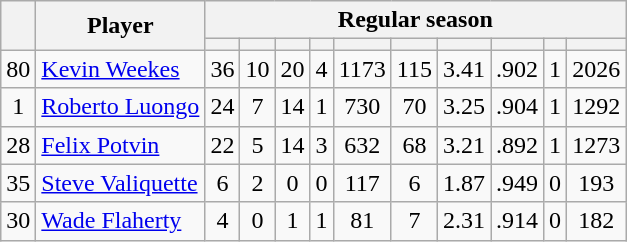<table class="wikitable plainrowheaders" style="text-align:center;">
<tr>
<th scope="col" rowspan="2"></th>
<th scope="col" rowspan="2">Player</th>
<th scope=colgroup colspan=10>Regular season</th>
</tr>
<tr>
<th scope="col"></th>
<th scope="col"></th>
<th scope="col"></th>
<th scope="col"></th>
<th scope="col"></th>
<th scope="col"></th>
<th scope="col"></th>
<th scope="col"></th>
<th scope="col"></th>
<th scope="col"></th>
</tr>
<tr>
<td scope="row">80</td>
<td align="left"><a href='#'>Kevin Weekes</a></td>
<td>36</td>
<td>10</td>
<td>20</td>
<td>4</td>
<td>1173</td>
<td>115</td>
<td>3.41</td>
<td>.902</td>
<td>1</td>
<td>2026</td>
</tr>
<tr>
<td scope="row">1</td>
<td align="left"><a href='#'>Roberto Luongo</a></td>
<td>24</td>
<td>7</td>
<td>14</td>
<td>1</td>
<td>730</td>
<td>70</td>
<td>3.25</td>
<td>.904</td>
<td>1</td>
<td>1292</td>
</tr>
<tr>
<td scope="row">28</td>
<td align="left"><a href='#'>Felix Potvin</a></td>
<td>22</td>
<td>5</td>
<td>14</td>
<td>3</td>
<td>632</td>
<td>68</td>
<td>3.21</td>
<td>.892</td>
<td>1</td>
<td>1273</td>
</tr>
<tr>
<td scope="row">35</td>
<td align="left"><a href='#'>Steve Valiquette</a></td>
<td>6</td>
<td>2</td>
<td>0</td>
<td>0</td>
<td>117</td>
<td>6</td>
<td>1.87</td>
<td>.949</td>
<td>0</td>
<td>193</td>
</tr>
<tr>
<td scope="row">30</td>
<td align="left"><a href='#'>Wade Flaherty</a></td>
<td>4</td>
<td>0</td>
<td>1</td>
<td>1</td>
<td>81</td>
<td>7</td>
<td>2.31</td>
<td>.914</td>
<td>0</td>
<td>182</td>
</tr>
</table>
